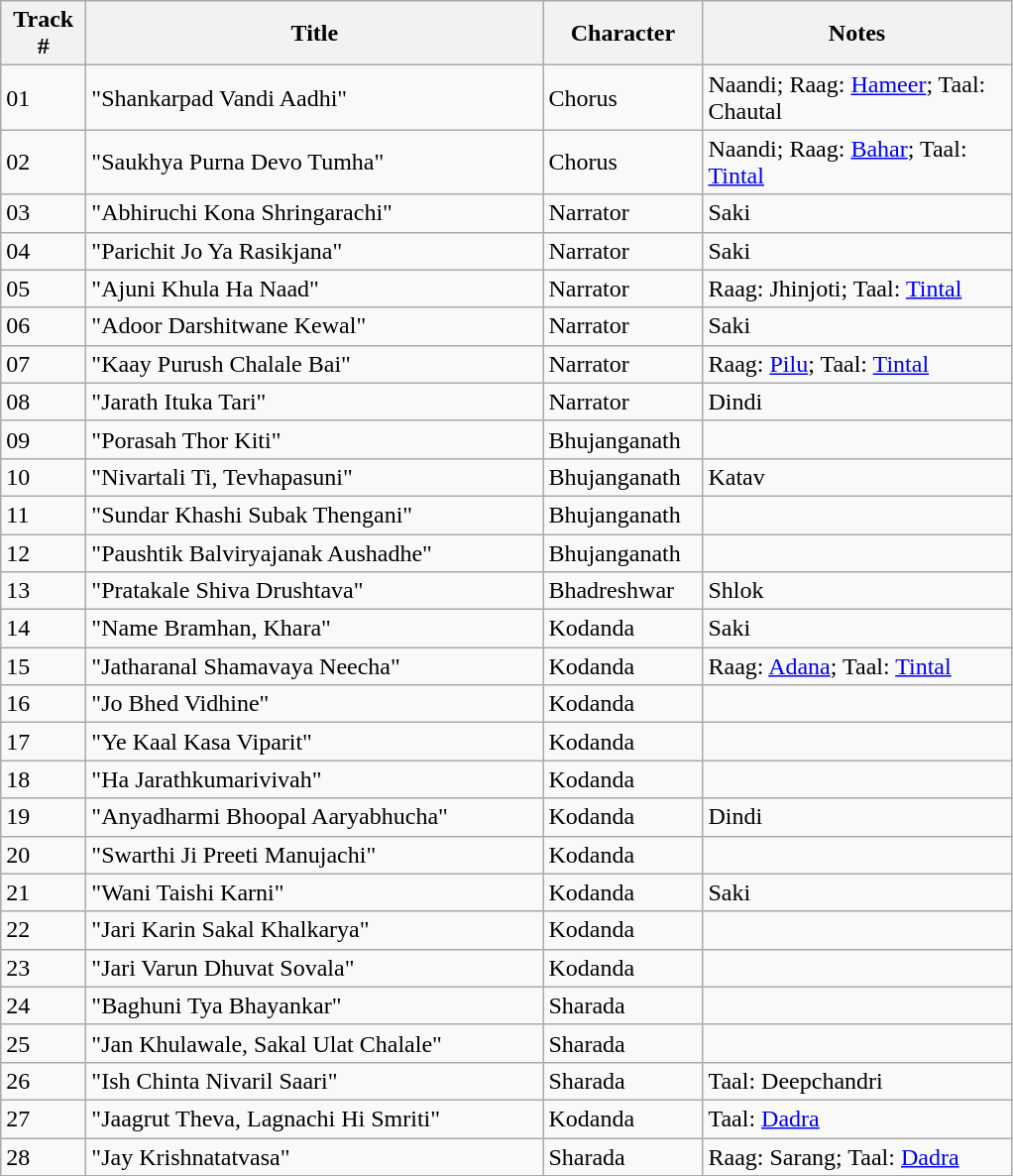<table class="wikitable sortable">
<tr>
<th style="width:50px;">Track #</th>
<th style="width:300px;">Title</th>
<th style="width:100px;">Character</th>
<th style="width:200px;">Notes</th>
</tr>
<tr>
<td>01</td>
<td>"Shankarpad Vandi Aadhi"</td>
<td>Chorus</td>
<td>Naandi; Raag: <a href='#'>Hameer</a>; Taal: Chautal</td>
</tr>
<tr>
<td>02</td>
<td>"Saukhya Purna Devo Tumha"</td>
<td>Chorus</td>
<td>Naandi; Raag: <a href='#'>Bahar</a>; Taal: <a href='#'>Tintal</a></td>
</tr>
<tr>
<td>03</td>
<td>"Abhiruchi Kona Shringarachi"</td>
<td>Narrator</td>
<td>Saki</td>
</tr>
<tr>
<td>04</td>
<td>"Parichit Jo Ya Rasikjana"</td>
<td>Narrator</td>
<td>Saki</td>
</tr>
<tr>
<td>05</td>
<td>"Ajuni Khula Ha Naad"</td>
<td>Narrator</td>
<td>Raag: Jhinjoti; Taal: <a href='#'>Tintal</a></td>
</tr>
<tr>
<td>06</td>
<td>"Adoor Darshitwane Kewal"</td>
<td>Narrator</td>
<td>Saki</td>
</tr>
<tr>
<td>07</td>
<td>"Kaay Purush Chalale Bai"</td>
<td>Narrator</td>
<td>Raag: <a href='#'>Pilu</a>; Taal: <a href='#'>Tintal</a></td>
</tr>
<tr>
<td>08</td>
<td>"Jarath Ituka Tari"</td>
<td>Narrator</td>
<td>Dindi</td>
</tr>
<tr>
<td>09</td>
<td>"Porasah Thor Kiti"</td>
<td>Bhujanganath</td>
<td></td>
</tr>
<tr>
<td>10</td>
<td>"Nivartali Ti, Tevhapasuni"</td>
<td>Bhujanganath</td>
<td>Katav</td>
</tr>
<tr>
<td>11</td>
<td>"Sundar Khashi Subak Thengani"</td>
<td>Bhujanganath</td>
<td></td>
</tr>
<tr>
<td>12</td>
<td>"Paushtik Balviryajanak Aushadhe"</td>
<td>Bhujanganath</td>
<td></td>
</tr>
<tr>
<td>13</td>
<td>"Pratakale Shiva Drushtava"</td>
<td>Bhadreshwar</td>
<td>Shlok</td>
</tr>
<tr>
<td>14</td>
<td>"Name Bramhan, Khara"</td>
<td>Kodanda</td>
<td>Saki</td>
</tr>
<tr>
<td>15</td>
<td>"Jatharanal Shamavaya Neecha"</td>
<td>Kodanda</td>
<td>Raag: <a href='#'>Adana</a>; Taal: <a href='#'>Tintal</a></td>
</tr>
<tr>
<td>16</td>
<td>"Jo Bhed Vidhine"</td>
<td>Kodanda</td>
<td></td>
</tr>
<tr>
<td>17</td>
<td>"Ye Kaal Kasa Viparit"</td>
<td>Kodanda</td>
<td></td>
</tr>
<tr>
<td>18</td>
<td>"Ha Jarathkumarivivah"</td>
<td>Kodanda</td>
<td></td>
</tr>
<tr>
<td>19</td>
<td>"Anyadharmi Bhoopal Aaryabhucha"</td>
<td>Kodanda</td>
<td>Dindi</td>
</tr>
<tr>
<td>20</td>
<td>"Swarthi Ji Preeti Manujachi"</td>
<td>Kodanda</td>
<td></td>
</tr>
<tr>
<td>21</td>
<td>"Wani Taishi Karni"</td>
<td>Kodanda</td>
<td>Saki</td>
</tr>
<tr>
<td>22</td>
<td>"Jari Karin Sakal Khalkarya"</td>
<td>Kodanda</td>
<td></td>
</tr>
<tr>
<td>23</td>
<td>"Jari Varun Dhuvat Sovala"</td>
<td>Kodanda</td>
<td></td>
</tr>
<tr>
<td>24</td>
<td>"Baghuni Tya Bhayankar"</td>
<td>Sharada</td>
<td></td>
</tr>
<tr>
<td>25</td>
<td>"Jan Khulawale, Sakal Ulat Chalale"</td>
<td>Sharada</td>
<td></td>
</tr>
<tr>
<td>26</td>
<td>"Ish Chinta Nivaril Saari"</td>
<td>Sharada</td>
<td>Taal: Deepchandri</td>
</tr>
<tr>
<td>27</td>
<td>"Jaagrut Theva, Lagnachi Hi Smriti"</td>
<td>Kodanda</td>
<td>Taal: <a href='#'>Dadra</a></td>
</tr>
<tr>
<td>28</td>
<td>"Jay Krishnatatvasa"</td>
<td>Sharada</td>
<td>Raag: Sarang; Taal: <a href='#'>Dadra</a></td>
</tr>
</table>
